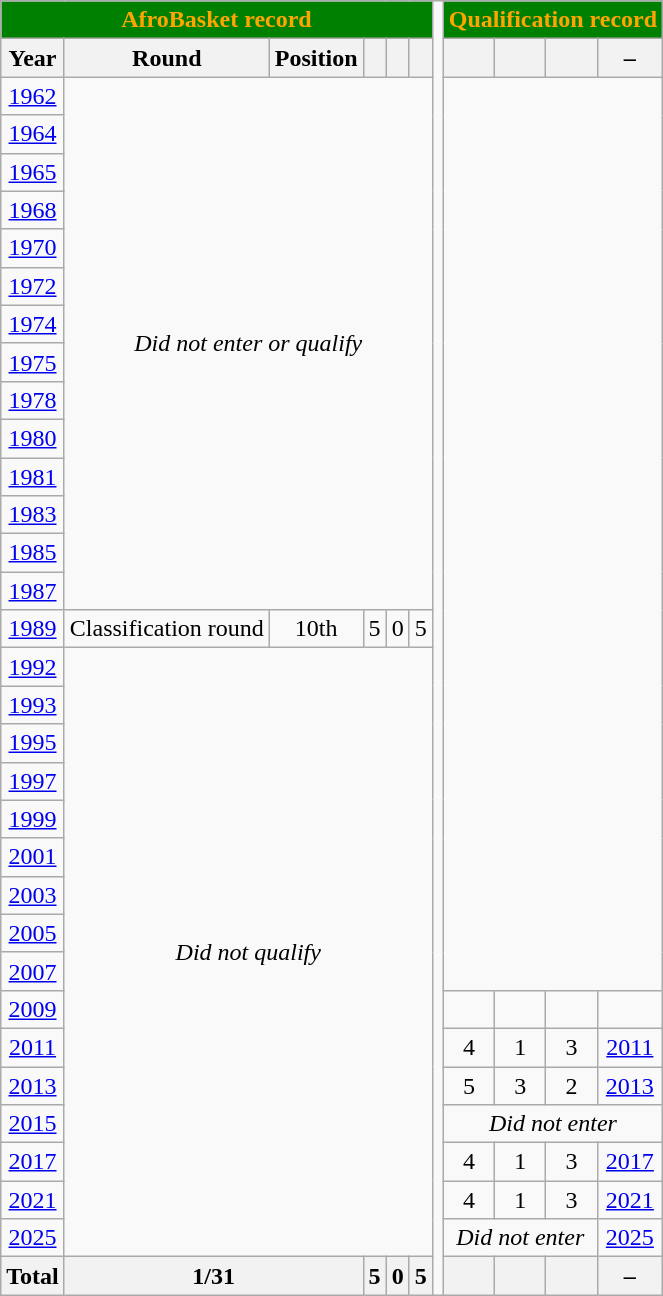<table class="wikitable" style="text-align:center;">
<tr>
<th colspan="6" style="background:green; color:orange;">AfroBasket record</th>
<td rowspan="34"></td>
<th colspan="4" style="background:green; color:orange;">Qualification record</th>
</tr>
<tr>
<th>Year</th>
<th>Round</th>
<th>Position</th>
<th></th>
<th></th>
<th></th>
<th></th>
<th></th>
<th></th>
<th>–</th>
</tr>
<tr>
<td> <a href='#'>1962</a></td>
<td colspan="5" rowspan="14"><em>Did not enter or qualify</em></td>
<td colspan="4" rowspan="24"></td>
</tr>
<tr>
<td> <a href='#'>1964</a></td>
</tr>
<tr>
<td> <a href='#'>1965</a></td>
</tr>
<tr>
<td> <a href='#'>1968</a></td>
</tr>
<tr>
<td> <a href='#'>1970</a></td>
</tr>
<tr>
<td> <a href='#'>1972</a></td>
</tr>
<tr>
<td> <a href='#'>1974</a></td>
</tr>
<tr>
<td> <a href='#'>1975</a></td>
</tr>
<tr>
<td> <a href='#'>1978</a></td>
</tr>
<tr>
<td> <a href='#'>1980</a></td>
</tr>
<tr>
<td> <a href='#'>1981</a></td>
</tr>
<tr>
<td> <a href='#'>1983</a></td>
</tr>
<tr>
<td> <a href='#'>1985</a></td>
</tr>
<tr>
<td> <a href='#'>1987</a></td>
</tr>
<tr>
<td> <a href='#'>1989</a></td>
<td>Classification round</td>
<td>10th</td>
<td>5</td>
<td>0</td>
<td>5</td>
</tr>
<tr>
<td> <a href='#'>1992</a></td>
<td colspan="5" rowspan="16"><em>Did not qualify</em></td>
</tr>
<tr>
<td> <a href='#'>1993</a></td>
</tr>
<tr>
<td> <a href='#'>1995</a></td>
</tr>
<tr>
<td> <a href='#'>1997</a></td>
</tr>
<tr>
<td> <a href='#'>1999</a></td>
</tr>
<tr>
<td> <a href='#'>2001</a></td>
</tr>
<tr>
<td> <a href='#'>2003</a></td>
</tr>
<tr>
<td> <a href='#'>2005</a></td>
</tr>
<tr>
<td> <a href='#'>2007</a></td>
</tr>
<tr>
<td> <a href='#'>2009</a></td>
<td></td>
<td></td>
<td></td>
<td></td>
</tr>
<tr>
<td> <a href='#'>2011</a></td>
<td>4</td>
<td>1</td>
<td>3</td>
<td><a href='#'>2011</a></td>
</tr>
<tr>
<td> <a href='#'>2013</a></td>
<td>5</td>
<td>3</td>
<td>2</td>
<td><a href='#'>2013</a></td>
</tr>
<tr>
<td> <a href='#'>2015</a></td>
<td colspan="4"><em>Did not enter</em></td>
</tr>
<tr>
<td>  <a href='#'>2017</a></td>
<td>4</td>
<td>1</td>
<td>3</td>
<td><a href='#'>2017</a></td>
</tr>
<tr>
<td> <a href='#'>2021</a></td>
<td>4</td>
<td>1</td>
<td>3</td>
<td><a href='#'>2021</a></td>
</tr>
<tr>
<td> <a href='#'>2025</a></td>
<td colspan="3"><em>Did not enter</em></td>
<td><a href='#'>2025</a></td>
</tr>
<tr>
<th>Total</th>
<th colspan="2">1/31</th>
<th>5</th>
<th>0</th>
<th>5</th>
<th></th>
<th></th>
<th></th>
<th>–</th>
</tr>
</table>
